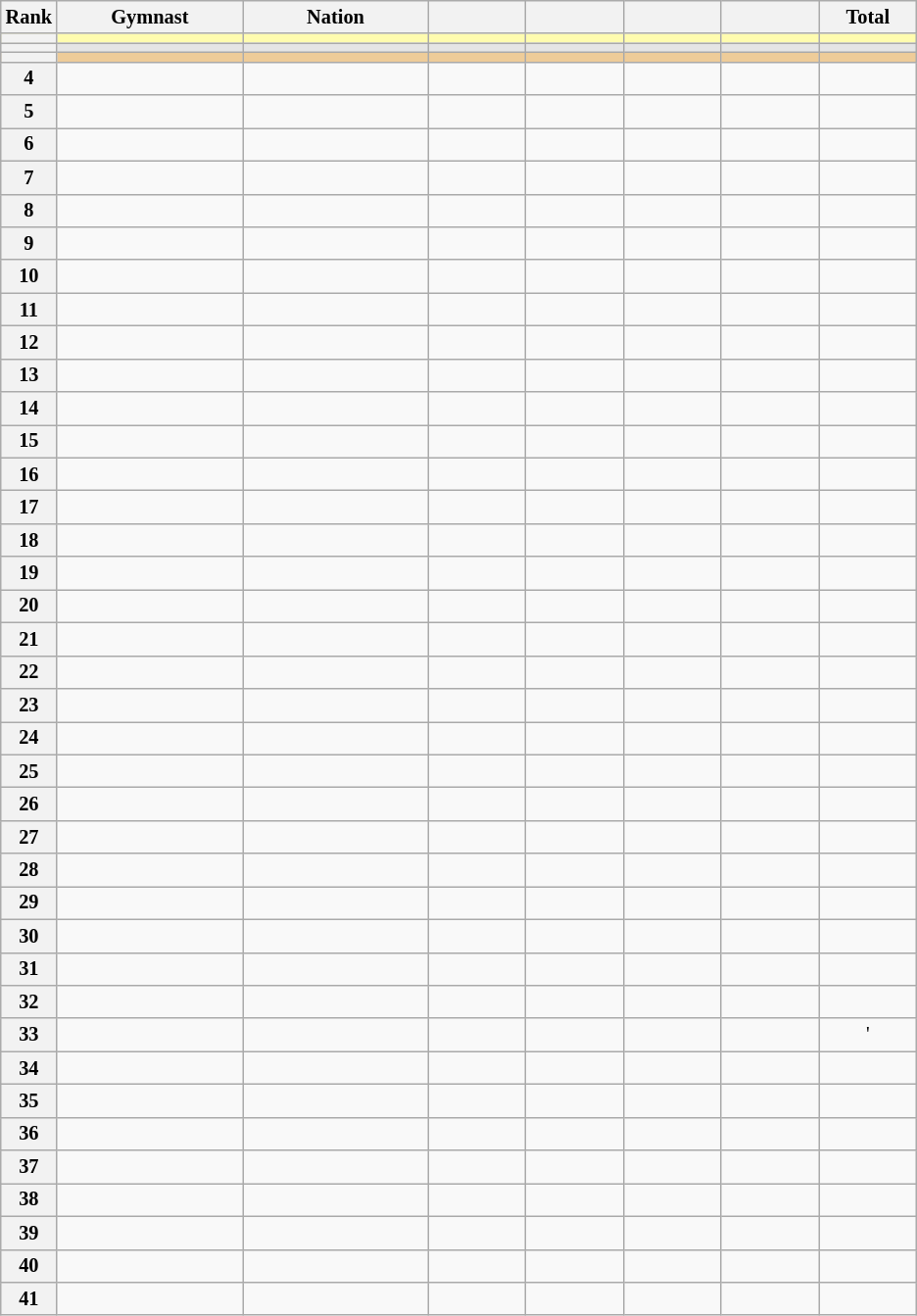<table class="wikitable sortable" style="text-align:center; font-size:85%">
<tr>
<th scope="col" style="width:20px;">Rank</th>
<th scope="col" style="width:120px;">Gymnast</th>
<th scope="col" style="width:120px;">Nation</th>
<th scope="col" style="width:60px;"></th>
<th scope="col" style="width:60px;"></th>
<th scope="col" style="width:60px;"></th>
<th scope="col" style="width:60px;"></th>
<th scope="col" style="width:60px;">Total</th>
</tr>
<tr bgcolor="fffcaf">
<th scope="row"></th>
<td align="left"></td>
<td style="text-align:left;"></td>
<td></td>
<td></td>
<td></td>
<td></td>
<td></td>
</tr>
<tr bgcolor="e5e5e5">
<th scope="row"></th>
<td align="left"></td>
<td style="text-align:left;"></td>
<td></td>
<td></td>
<td></td>
<td></td>
<td></td>
</tr>
<tr bgcolor="eecc99">
<th scope="row"></th>
<td align="left"></td>
<td style="text-align:left;"></td>
<td></td>
<td></td>
<td></td>
<td></td>
<td></td>
</tr>
<tr>
<th scope="row">4</th>
<td align="left"></td>
<td style="text-align:left;"></td>
<td></td>
<td></td>
<td></td>
<td></td>
<td></td>
</tr>
<tr>
<th scope="row">5</th>
<td align="left"></td>
<td style="text-align:left;"></td>
<td></td>
<td></td>
<td></td>
<td></td>
<td></td>
</tr>
<tr>
<th scope="row">6</th>
<td align="left"></td>
<td style="text-align:left;"></td>
<td></td>
<td></td>
<td></td>
<td></td>
<td></td>
</tr>
<tr>
<th scope="row">7</th>
<td align="left"></td>
<td style="text-align:left;"></td>
<td></td>
<td></td>
<td></td>
<td></td>
<td></td>
</tr>
<tr>
<th scope="row">8</th>
<td align="left"></td>
<td style="text-align:left;"></td>
<td></td>
<td></td>
<td></td>
<td></td>
<td></td>
</tr>
<tr>
<th scope="row">9</th>
<td align="left"></td>
<td style="text-align:left;"></td>
<td></td>
<td></td>
<td></td>
<td></td>
<td></td>
</tr>
<tr>
<th scope="row">10</th>
<td align="left"></td>
<td style="text-align:left;"></td>
<td></td>
<td></td>
<td></td>
<td></td>
<td></td>
</tr>
<tr>
<th scope="row">11</th>
<td align="left"></td>
<td style="text-align:left;"></td>
<td></td>
<td></td>
<td></td>
<td></td>
<td></td>
</tr>
<tr>
<th scope="row">12</th>
<td align="left"></td>
<td style="text-align:left;"></td>
<td></td>
<td></td>
<td></td>
<td></td>
<td></td>
</tr>
<tr>
<th scope="row">13</th>
<td align="left"></td>
<td style="text-align:left;"></td>
<td></td>
<td></td>
<td></td>
<td></td>
<td></td>
</tr>
<tr>
<th scope="row">14</th>
<td align="left"></td>
<td style="text-align:left;"></td>
<td></td>
<td></td>
<td></td>
<td></td>
<td></td>
</tr>
<tr>
<th scope="row">15</th>
<td align="left"></td>
<td style="text-align:left;"></td>
<td></td>
<td></td>
<td></td>
<td></td>
<td></td>
</tr>
<tr>
<th scope="row">16</th>
<td align="left"></td>
<td style="text-align:left;"></td>
<td></td>
<td></td>
<td></td>
<td></td>
<td></td>
</tr>
<tr>
<th scope="row">17</th>
<td align="left"></td>
<td style="text-align:left;"></td>
<td></td>
<td></td>
<td></td>
<td></td>
<td></td>
</tr>
<tr>
<th scope="row">18</th>
<td align="left"></td>
<td style="text-align:left;"></td>
<td></td>
<td></td>
<td></td>
<td></td>
<td></td>
</tr>
<tr>
<th>19</th>
<td align="left"></td>
<td style="text-align:left;"></td>
<td></td>
<td></td>
<td></td>
<td></td>
<td></td>
</tr>
<tr>
<th>20</th>
<td align="left"></td>
<td style="text-align:left;"></td>
<td></td>
<td></td>
<td></td>
<td></td>
<td></td>
</tr>
<tr>
<th>21</th>
<td align="left"></td>
<td style="text-align:left;"></td>
<td></td>
<td></td>
<td></td>
<td></td>
<td></td>
</tr>
<tr>
<th>22</th>
<td align="left"></td>
<td style="text-align:left;"></td>
<td></td>
<td></td>
<td></td>
<td></td>
<td></td>
</tr>
<tr>
<th>23</th>
<td align="left"></td>
<td style="text-align:left;"></td>
<td></td>
<td></td>
<td></td>
<td></td>
<td></td>
</tr>
<tr>
<th>24</th>
<td align="left"></td>
<td style="text-align:left;"></td>
<td></td>
<td></td>
<td></td>
<td></td>
<td></td>
</tr>
<tr>
<th>25</th>
<td align="left"></td>
<td style="text-align:left;"></td>
<td></td>
<td></td>
<td></td>
<td></td>
<td></td>
</tr>
<tr>
<th>26</th>
<td align="left"></td>
<td style="text-align:left;"></td>
<td></td>
<td></td>
<td></td>
<td></td>
<td></td>
</tr>
<tr>
<th>27</th>
<td align="left"></td>
<td style="text-align:left;"></td>
<td></td>
<td></td>
<td></td>
<td></td>
<td></td>
</tr>
<tr>
<th>28</th>
<td align="left"></td>
<td style="text-align:left;"></td>
<td></td>
<td></td>
<td></td>
<td></td>
<td></td>
</tr>
<tr>
<th>29</th>
<td align="left"></td>
<td style="text-align:left;"></td>
<td></td>
<td></td>
<td></td>
<td></td>
<td></td>
</tr>
<tr>
<th>30</th>
<td align="left"></td>
<td style="text-align:left;"></td>
<td></td>
<td></td>
<td></td>
<td></td>
<td></td>
</tr>
<tr>
<th>31</th>
<td align="left"></td>
<td style="text-align:left;"></td>
<td></td>
<td></td>
<td></td>
<td></td>
<td></td>
</tr>
<tr>
<th>32</th>
<td align="left"></td>
<td style="text-align:left;"></td>
<td></td>
<td></td>
<td></td>
<td></td>
<td></td>
</tr>
<tr>
<th>33</th>
<td align="left"></td>
<td style="text-align:left;"></td>
<td></td>
<td></td>
<td></td>
<td></td>
<td>'</td>
</tr>
<tr>
<th>34</th>
<td align="left"></td>
<td style="text-align:left;"></td>
<td></td>
<td></td>
<td></td>
<td></td>
<td></td>
</tr>
<tr>
<th>35</th>
<td align="left"></td>
<td style="text-align:left;"></td>
<td></td>
<td></td>
<td></td>
<td></td>
<td></td>
</tr>
<tr>
<th>36</th>
<td align="left"></td>
<td style="text-align:left;"></td>
<td></td>
<td></td>
<td></td>
<td></td>
<td></td>
</tr>
<tr>
<th>37</th>
<td align="left"></td>
<td style="text-align:left;"></td>
<td></td>
<td></td>
<td></td>
<td></td>
<td></td>
</tr>
<tr>
<th>38</th>
<td align="left"></td>
<td style="text-align:left;"></td>
<td></td>
<td></td>
<td></td>
<td></td>
<td></td>
</tr>
<tr>
<th>39</th>
<td align="left"></td>
<td style="text-align:left;"></td>
<td></td>
<td></td>
<td></td>
<td></td>
<td></td>
</tr>
<tr>
<th>40</th>
<td align="left"></td>
<td style="text-align:left;"></td>
<td></td>
<td></td>
<td></td>
<td></td>
<td></td>
</tr>
<tr>
<th>41</th>
<td align="left"></td>
<td style="text-align:left;"></td>
<td></td>
<td></td>
<td></td>
<td></td>
<td></td>
</tr>
</table>
